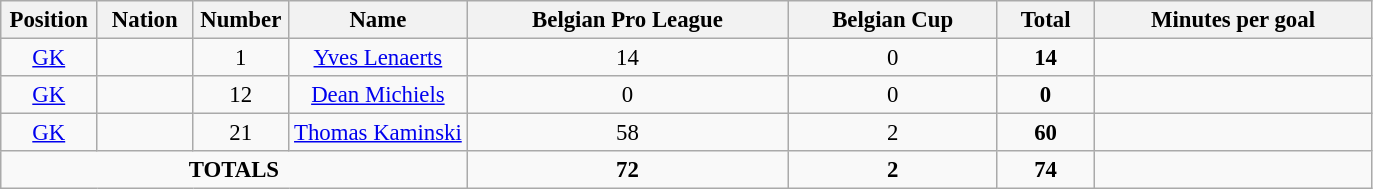<table class="wikitable sortable" style="font-size: 95%; text-align: center;">
<tr>
<th width="7%"><strong>Position</strong></th>
<th width="7%"><strong>Nation</strong></th>
<th width="7%"><strong>Number</strong></th>
<th width="13%"><strong>Name</strong></th>
<th>Belgian Pro League</th>
<th>Belgian Cup</th>
<th>Total</th>
<th>Minutes per goal</th>
</tr>
<tr>
<td><a href='#'>GK</a></td>
<td></td>
<td>1</td>
<td><a href='#'>Yves Lenaerts</a></td>
<td>14 </td>
<td>0 </td>
<td><strong>14</strong> </td>
<td> </td>
</tr>
<tr>
<td><a href='#'>GK</a></td>
<td></td>
<td>12</td>
<td><a href='#'>Dean Michiels</a></td>
<td>0 </td>
<td>0 </td>
<td><strong>0</strong> </td>
<td> </td>
</tr>
<tr>
<td><a href='#'>GK</a></td>
<td></td>
<td>21</td>
<td><a href='#'>Thomas Kaminski</a></td>
<td>58 </td>
<td>2 </td>
<td><strong>60</strong> </td>
<td> </td>
</tr>
<tr>
<td colspan="4"><strong>TOTALS</strong></td>
<td><strong>72</strong> </td>
<td><strong>2</strong> </td>
<td><strong>74</strong> </td>
<td> </td>
</tr>
</table>
